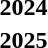<table>
<tr>
<th>2024</th>
<td></td>
<td></td>
<td></td>
</tr>
<tr>
<th>2025</th>
<td></td>
<td></td>
<td></td>
</tr>
</table>
